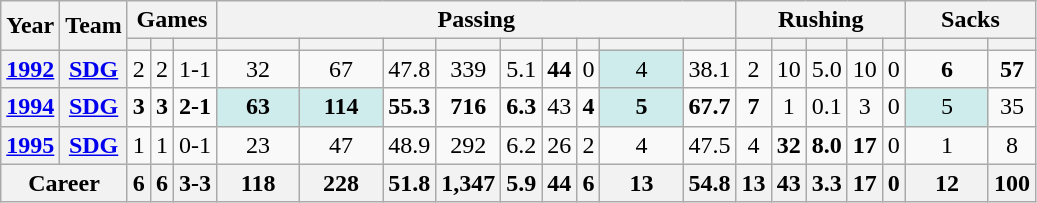<table class="wikitable" style="text-align:center;">
<tr>
<th rowspan="2">Year</th>
<th rowspan="2">Team</th>
<th colspan="3">Games</th>
<th colspan="9">Passing</th>
<th colspan="5">Rushing</th>
<th colspan="2">Sacks</th>
</tr>
<tr>
<th></th>
<th></th>
<th></th>
<th></th>
<th></th>
<th></th>
<th></th>
<th></th>
<th></th>
<th></th>
<th></th>
<th></th>
<th></th>
<th></th>
<th></th>
<th></th>
<th></th>
<th></th>
<th></th>
</tr>
<tr>
<th><a href='#'>1992</a></th>
<th><a href='#'>SDG</a></th>
<td>2</td>
<td>2</td>
<td>1-1</td>
<td>32</td>
<td>67</td>
<td>47.8</td>
<td>339</td>
<td>5.1</td>
<td><strong>44</strong></td>
<td>0</td>
<td style="background:#cfecec; width:3em;">4</td>
<td>38.1</td>
<td>2</td>
<td>10</td>
<td>5.0</td>
<td>10</td>
<td>0</td>
<td><strong>6</strong></td>
<td><strong>57</strong></td>
</tr>
<tr>
<th><a href='#'>1994</a></th>
<th><a href='#'>SDG</a></th>
<td><strong>3</strong></td>
<td><strong>3</strong></td>
<td><strong>2-1</strong></td>
<td style="background:#cfecec; width:3em;"><strong>63</strong></td>
<td style="background:#cfecec; width:3em;"><strong>114</strong></td>
<td><strong>55.3</strong></td>
<td><strong>716</strong></td>
<td><strong>6.3</strong></td>
<td>43</td>
<td><strong>4</strong></td>
<td style="background:#cfecec; width:3em;"><strong>5</strong></td>
<td><strong>67.7</strong></td>
<td><strong>7</strong></td>
<td>1</td>
<td>0.1</td>
<td>3</td>
<td>0</td>
<td style="background:#cfecec; width:3em;">5</td>
<td>35</td>
</tr>
<tr>
<th><a href='#'>1995</a></th>
<th><a href='#'>SDG</a></th>
<td>1</td>
<td>1</td>
<td>0-1</td>
<td>23</td>
<td>47</td>
<td>48.9</td>
<td>292</td>
<td>6.2</td>
<td>26</td>
<td>2</td>
<td>4</td>
<td>47.5</td>
<td>4</td>
<td><strong>32</strong></td>
<td><strong>8.0</strong></td>
<td><strong>17</strong></td>
<td>0</td>
<td>1</td>
<td>8</td>
</tr>
<tr>
<th colspan="2">Career</th>
<th>6</th>
<th>6</th>
<th>3-3</th>
<th>118</th>
<th>228</th>
<th>51.8</th>
<th>1,347</th>
<th>5.9</th>
<th>44</th>
<th>6</th>
<th>13</th>
<th>54.8</th>
<th>13</th>
<th>43</th>
<th>3.3</th>
<th>17</th>
<th>0</th>
<th>12</th>
<th>100</th>
</tr>
</table>
